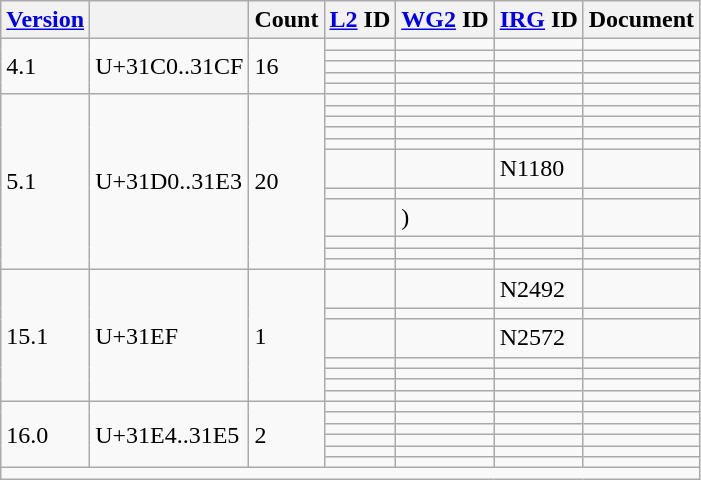<table class="wikitable collapsible sticky-header">
<tr>
<th><a href='#'>Version</a></th>
<th></th>
<th>Count</th>
<th><a href='#'>L2</a> ID</th>
<th><a href='#'>WG2</a> ID</th>
<th><a href='#'>IRG</a> ID</th>
<th>Document</th>
</tr>
<tr>
<td rowspan="5">4.1</td>
<td rowspan="5">U+31C0..31CF</td>
<td rowspan="5">16</td>
<td></td>
<td></td>
<td></td>
<td></td>
</tr>
<tr>
<td></td>
<td></td>
<td></td>
<td></td>
</tr>
<tr>
<td></td>
<td></td>
<td></td>
<td></td>
</tr>
<tr>
<td></td>
<td></td>
<td></td>
<td></td>
</tr>
<tr>
<td></td>
<td></td>
<td></td>
<td></td>
</tr>
<tr>
<td rowspan="11">5.1</td>
<td rowspan="11">U+31D0..31E3</td>
<td rowspan="11">20</td>
<td></td>
<td></td>
<td></td>
<td></td>
</tr>
<tr>
<td></td>
<td></td>
<td></td>
<td></td>
</tr>
<tr>
<td></td>
<td></td>
<td></td>
<td></td>
</tr>
<tr>
<td></td>
<td></td>
<td></td>
<td></td>
</tr>
<tr>
<td></td>
<td></td>
<td></td>
<td></td>
</tr>
<tr>
<td></td>
<td></td>
<td>N1180</td>
<td></td>
</tr>
<tr>
<td></td>
<td></td>
<td></td>
<td></td>
</tr>
<tr>
<td></td>
<td> )</td>
<td></td>
<td></td>
</tr>
<tr>
<td></td>
<td></td>
<td></td>
<td></td>
</tr>
<tr>
<td></td>
<td></td>
<td></td>
<td></td>
</tr>
<tr>
<td></td>
<td></td>
<td></td>
<td></td>
</tr>
<tr>
<td rowspan="7">15.1</td>
<td rowspan="7">U+31EF</td>
<td rowspan="7">1</td>
<td></td>
<td></td>
<td>N2492</td>
<td></td>
</tr>
<tr>
<td></td>
<td></td>
<td></td>
<td></td>
</tr>
<tr>
<td></td>
<td></td>
<td>N2572</td>
<td></td>
</tr>
<tr>
<td></td>
<td></td>
<td></td>
<td></td>
</tr>
<tr>
<td></td>
<td></td>
<td></td>
<td></td>
</tr>
<tr>
<td></td>
<td></td>
<td></td>
<td></td>
</tr>
<tr>
<td></td>
<td></td>
<td></td>
<td></td>
</tr>
<tr>
<td rowspan="6">16.0</td>
<td rowspan="6">U+31E4..31E5</td>
<td rowspan="6">2</td>
<td></td>
<td></td>
<td></td>
<td></td>
</tr>
<tr>
<td></td>
<td></td>
<td></td>
<td></td>
</tr>
<tr>
<td></td>
<td></td>
<td></td>
<td></td>
</tr>
<tr>
<td></td>
<td></td>
<td></td>
<td></td>
</tr>
<tr>
<td></td>
<td></td>
<td></td>
<td></td>
</tr>
<tr>
<td></td>
<td></td>
<td></td>
<td></td>
</tr>
<tr class="sortbottom">
<td colspan="7"></td>
</tr>
</table>
